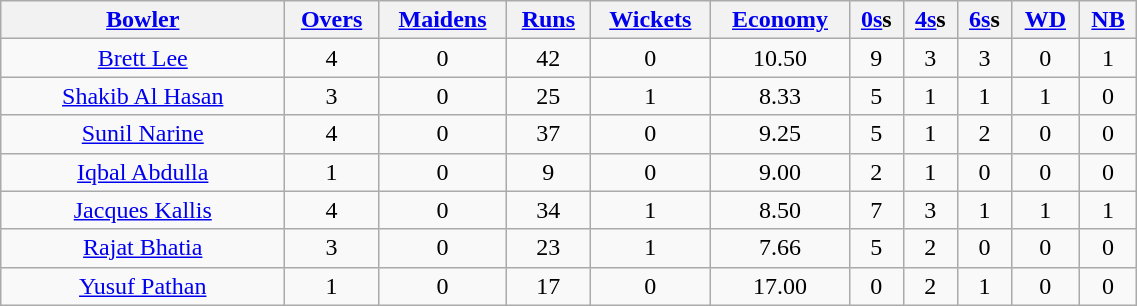<table border="1" cellpadding="1" cellspacing="0" style="border: gray solid 1px; border-collapse: collapse; text-align: center; width: 60%;" class=wikitable>
<tr>
<th width="25%"><a href='#'>Bowler</a></th>
<th><a href='#'>Overs</a></th>
<th><a href='#'>Maidens</a></th>
<th><a href='#'>Runs</a></th>
<th><a href='#'>Wickets</a></th>
<th><a href='#'>Economy</a></th>
<th><a href='#'>0s</a>s</th>
<th><a href='#'>4s</a>s</th>
<th><a href='#'>6s</a>s</th>
<th><a href='#'>WD</a></th>
<th><a href='#'>NB</a></th>
</tr>
<tr>
<td><a href='#'>Brett Lee</a></td>
<td>4</td>
<td>0</td>
<td>42</td>
<td>0</td>
<td>10.50</td>
<td>9</td>
<td>3</td>
<td>3</td>
<td>0</td>
<td>1</td>
</tr>
<tr>
<td><a href='#'>Shakib Al Hasan</a></td>
<td>3</td>
<td>0</td>
<td>25</td>
<td>1</td>
<td>8.33</td>
<td>5</td>
<td>1</td>
<td>1</td>
<td>1</td>
<td>0</td>
</tr>
<tr>
<td><a href='#'>Sunil Narine</a></td>
<td>4</td>
<td>0</td>
<td>37</td>
<td>0</td>
<td>9.25</td>
<td>5</td>
<td>1</td>
<td>2</td>
<td>0</td>
<td>0</td>
</tr>
<tr>
<td><a href='#'>Iqbal Abdulla</a></td>
<td>1</td>
<td>0</td>
<td>9</td>
<td>0</td>
<td>9.00</td>
<td>2</td>
<td>1</td>
<td>0</td>
<td>0</td>
<td>0</td>
</tr>
<tr>
<td><a href='#'>Jacques Kallis</a></td>
<td>4</td>
<td>0</td>
<td>34</td>
<td>1</td>
<td>8.50</td>
<td>7</td>
<td>3</td>
<td>1</td>
<td>1</td>
<td>1</td>
</tr>
<tr>
<td><a href='#'>Rajat Bhatia</a></td>
<td>3</td>
<td>0</td>
<td>23</td>
<td>1</td>
<td>7.66</td>
<td>5</td>
<td>2</td>
<td>0</td>
<td>0</td>
<td>0</td>
</tr>
<tr>
<td><a href='#'>Yusuf Pathan</a></td>
<td>1</td>
<td>0</td>
<td>17</td>
<td>0</td>
<td>17.00</td>
<td>0</td>
<td>2</td>
<td>1</td>
<td>0</td>
<td>0</td>
</tr>
</table>
